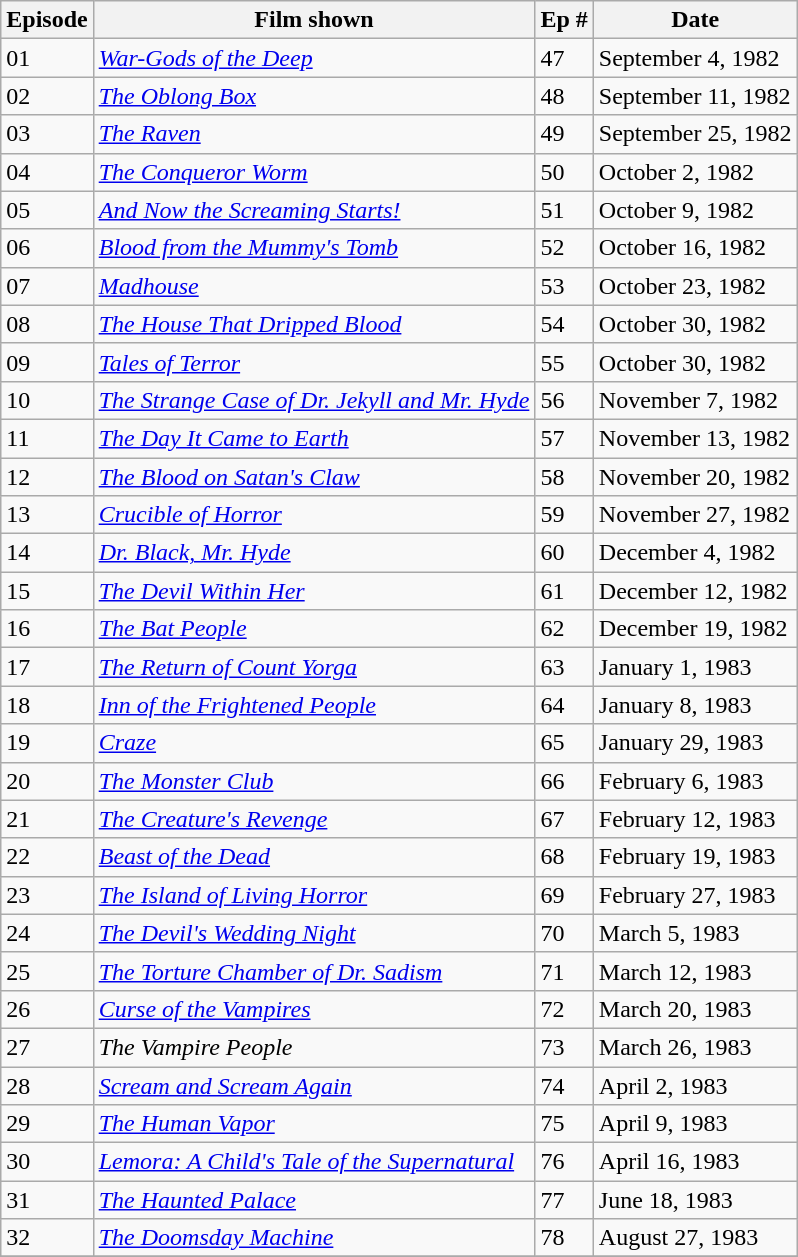<table class="wikitable sortable">
<tr>
<th>Episode</th>
<th>Film shown</th>
<th>Ep #</th>
<th>Date</th>
</tr>
<tr>
<td>01</td>
<td><em><a href='#'>War-Gods of the Deep</a></em></td>
<td>47</td>
<td>September 4, 1982</td>
</tr>
<tr>
<td>02</td>
<td><em><a href='#'>The Oblong Box</a></em></td>
<td>48</td>
<td>September 11, 1982</td>
</tr>
<tr>
<td>03</td>
<td><em><a href='#'>The Raven</a></em></td>
<td>49</td>
<td>September 25, 1982</td>
</tr>
<tr>
<td>04</td>
<td><em><a href='#'>The Conqueror Worm</a></em></td>
<td>50</td>
<td>October 2, 1982</td>
</tr>
<tr>
<td>05</td>
<td><em><a href='#'>And Now the Screaming Starts!</a></em></td>
<td>51</td>
<td>October 9, 1982</td>
</tr>
<tr>
<td>06</td>
<td><em><a href='#'>Blood from the Mummy's Tomb</a></em></td>
<td>52</td>
<td>October 16, 1982</td>
</tr>
<tr>
<td>07</td>
<td><em><a href='#'>Madhouse</a></em></td>
<td>53</td>
<td>October 23, 1982</td>
</tr>
<tr>
<td>08</td>
<td><em><a href='#'>The House That Dripped Blood</a></em></td>
<td>54</td>
<td>October 30, 1982</td>
</tr>
<tr>
<td>09</td>
<td><em><a href='#'>Tales of Terror</a></em></td>
<td>55</td>
<td>October 30, 1982</td>
</tr>
<tr>
<td>10</td>
<td><em><a href='#'>The Strange Case of Dr. Jekyll and Mr. Hyde</a></em></td>
<td>56</td>
<td>November 7, 1982</td>
</tr>
<tr>
<td>11</td>
<td><em><a href='#'>The Day It Came to Earth</a></em></td>
<td>57</td>
<td>November 13, 1982</td>
</tr>
<tr>
<td>12</td>
<td><em><a href='#'>The Blood on Satan's Claw</a></em></td>
<td>58</td>
<td>November 20, 1982</td>
</tr>
<tr>
<td>13</td>
<td><em><a href='#'>Crucible of Horror</a></em></td>
<td>59</td>
<td>November 27, 1982</td>
</tr>
<tr>
<td>14</td>
<td><em><a href='#'>Dr. Black, Mr. Hyde</a></em></td>
<td>60</td>
<td>December 4, 1982</td>
</tr>
<tr>
<td>15</td>
<td><em><a href='#'>The Devil Within Her</a></em></td>
<td>61</td>
<td>December 12, 1982</td>
</tr>
<tr>
<td>16</td>
<td><em><a href='#'>The Bat People</a></em></td>
<td>62</td>
<td>December 19, 1982</td>
</tr>
<tr>
<td>17</td>
<td><em><a href='#'>The Return of Count Yorga</a></em></td>
<td>63</td>
<td>January 1, 1983</td>
</tr>
<tr>
<td>18</td>
<td><em><a href='#'>Inn of the Frightened People</a></em></td>
<td>64</td>
<td>January 8, 1983</td>
</tr>
<tr>
<td>19</td>
<td><em><a href='#'>Craze</a></em></td>
<td>65</td>
<td>January 29, 1983</td>
</tr>
<tr>
<td>20</td>
<td><em><a href='#'>The Monster Club</a></em></td>
<td>66</td>
<td>February 6, 1983</td>
</tr>
<tr>
<td>21</td>
<td><em><a href='#'>The Creature's Revenge</a></em></td>
<td>67</td>
<td>February 12, 1983</td>
</tr>
<tr>
<td>22</td>
<td><em><a href='#'>Beast of the Dead</a></em></td>
<td>68</td>
<td>February 19, 1983</td>
</tr>
<tr>
<td>23</td>
<td><em><a href='#'>The Island of Living Horror</a></em></td>
<td>69</td>
<td>February 27, 1983</td>
</tr>
<tr>
<td>24</td>
<td><em><a href='#'>The Devil's Wedding Night</a></em></td>
<td>70</td>
<td>March 5, 1983</td>
</tr>
<tr>
<td>25</td>
<td><em><a href='#'>The Torture Chamber of Dr. Sadism</a></em></td>
<td>71</td>
<td>March 12, 1983</td>
</tr>
<tr>
<td>26</td>
<td><em><a href='#'>Curse of the Vampires</a></em></td>
<td>72</td>
<td>March 20, 1983</td>
</tr>
<tr>
<td>27</td>
<td><em>The Vampire People</em></td>
<td>73</td>
<td>March 26, 1983</td>
</tr>
<tr>
<td>28</td>
<td><em><a href='#'>Scream and Scream Again</a></em></td>
<td>74</td>
<td>April 2, 1983</td>
</tr>
<tr>
<td>29</td>
<td><em><a href='#'>The Human Vapor</a></em></td>
<td>75</td>
<td>April 9, 1983</td>
</tr>
<tr>
<td>30</td>
<td><em><a href='#'>Lemora: A Child's Tale of the Supernatural</a></em></td>
<td>76</td>
<td>April 16, 1983</td>
</tr>
<tr>
<td>31</td>
<td><em><a href='#'>The Haunted Palace</a></em></td>
<td>77</td>
<td>June 18, 1983</td>
</tr>
<tr>
<td>32</td>
<td><em><a href='#'>The Doomsday Machine</a></em></td>
<td>78</td>
<td>August 27, 1983</td>
</tr>
<tr>
</tr>
</table>
